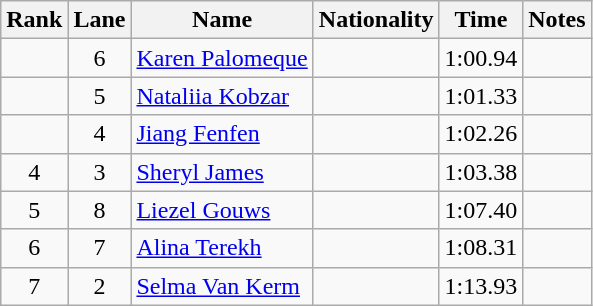<table class="wikitable sortable" style="text-align:center">
<tr>
<th>Rank</th>
<th>Lane</th>
<th>Name</th>
<th>Nationality</th>
<th>Time</th>
<th>Notes</th>
</tr>
<tr>
<td></td>
<td>6</td>
<td align=left><a href='#'>Karen Palomeque</a></td>
<td align=left></td>
<td>1:00.94</td>
<td></td>
</tr>
<tr>
<td></td>
<td>5</td>
<td align=left><a href='#'>Nataliia Kobzar</a></td>
<td align=left></td>
<td>1:01.33</td>
<td></td>
</tr>
<tr>
<td></td>
<td>4</td>
<td align=left><a href='#'>Jiang Fenfen</a></td>
<td align=left></td>
<td>1:02.26</td>
<td></td>
</tr>
<tr>
<td>4</td>
<td>3</td>
<td align=left><a href='#'>Sheryl James</a></td>
<td align=left></td>
<td>1:03.38</td>
<td></td>
</tr>
<tr>
<td>5</td>
<td>8</td>
<td align=left><a href='#'>Liezel Gouws</a></td>
<td align=left></td>
<td>1:07.40</td>
<td></td>
</tr>
<tr>
<td>6</td>
<td>7</td>
<td align=left><a href='#'>Alina Terekh</a></td>
<td align=left></td>
<td>1:08.31</td>
<td></td>
</tr>
<tr>
<td>7</td>
<td>2</td>
<td align=left><a href='#'>Selma Van Kerm</a></td>
<td align=left></td>
<td>1:13.93</td>
<td></td>
</tr>
</table>
